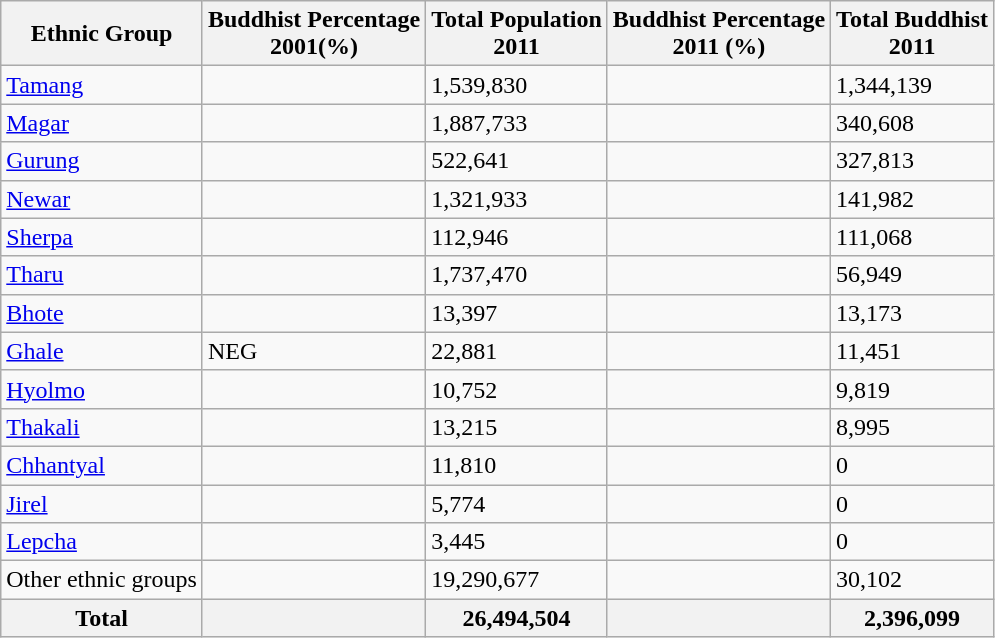<table class="wikitable sortable static-row-numbers static-row-header-text">
<tr>
<th>Ethnic Group</th>
<th>Buddhist Percentage<br>2001(%)</th>
<th>Total Population<br>2011</th>
<th>Buddhist Percentage<br>2011 (%)</th>
<th>Total Buddhist<br>2011</th>
</tr>
<tr>
<td><a href='#'>Tamang</a></td>
<td></td>
<td>1,539,830</td>
<td></td>
<td>1,344,139</td>
</tr>
<tr>
<td><a href='#'>Magar</a></td>
<td></td>
<td>1,887,733</td>
<td></td>
<td>340,608</td>
</tr>
<tr>
<td><a href='#'>Gurung</a></td>
<td></td>
<td>522,641</td>
<td></td>
<td>327,813</td>
</tr>
<tr>
<td><a href='#'>Newar</a></td>
<td></td>
<td>1,321,933</td>
<td></td>
<td>141,982</td>
</tr>
<tr>
<td><a href='#'>Sherpa</a></td>
<td></td>
<td>112,946</td>
<td></td>
<td>111,068</td>
</tr>
<tr>
<td><a href='#'>Tharu</a></td>
<td></td>
<td>1,737,470</td>
<td></td>
<td>56,949</td>
</tr>
<tr>
<td><a href='#'>Bhote</a></td>
<td></td>
<td>13,397</td>
<td></td>
<td>13,173</td>
</tr>
<tr>
<td><a href='#'>Ghale</a></td>
<td>NEG</td>
<td>22,881</td>
<td></td>
<td>11,451</td>
</tr>
<tr>
<td><a href='#'>Hyolmo</a></td>
<td></td>
<td>10,752</td>
<td></td>
<td>9,819</td>
</tr>
<tr>
<td><a href='#'>Thakali</a></td>
<td></td>
<td>13,215</td>
<td></td>
<td>8,995</td>
</tr>
<tr>
<td><a href='#'>Chhantyal</a></td>
<td></td>
<td>11,810</td>
<td></td>
<td>0</td>
</tr>
<tr>
<td><a href='#'>Jirel</a></td>
<td></td>
<td>5,774</td>
<td></td>
<td>0</td>
</tr>
<tr>
<td><a href='#'>Lepcha</a></td>
<td></td>
<td>3,445</td>
<td></td>
<td>0</td>
</tr>
<tr>
<td>Other ethnic groups</td>
<td></td>
<td>19,290,677</td>
<td></td>
<td>30,102</td>
</tr>
<tr>
<th>Total</th>
<th></th>
<th>26,494,504</th>
<th></th>
<th>2,396,099</th>
</tr>
</table>
